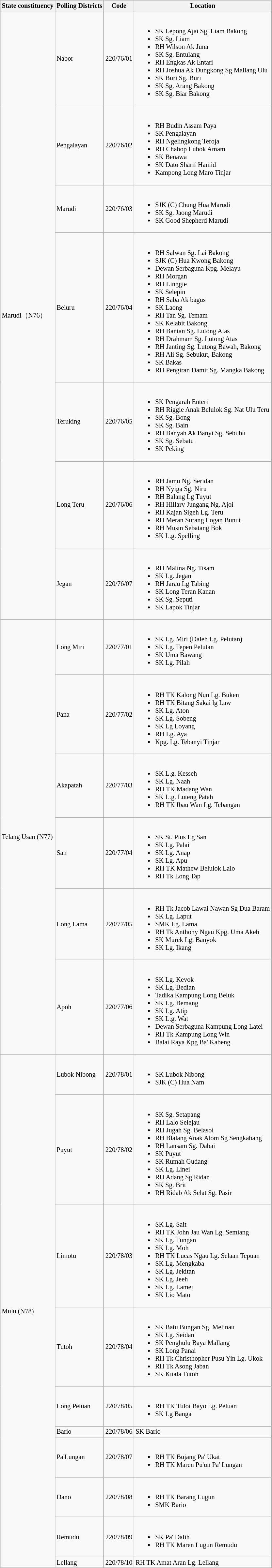<table class="wikitable sortable mw-collapsible" style="white-space:nowrap;font-size:85%">
<tr>
<th>State constituency</th>
<th>Polling Districts</th>
<th>Code</th>
<th>Location</th>
</tr>
<tr>
<td rowspan="7">Marudi（N76）</td>
<td>Nabor</td>
<td>220/76/01</td>
<td><br><ul><li>SK Lepong Ajai Sg. Liam Bakong</li><li>SK Sg. Liam</li><li>RH Wilson Ak Juna</li><li>SK Sg. Entulang</li><li>RH Engkas Ak Entari</li><li>RH Joshua Ak Dungkong Sg Mallang Ulu</li><li>SK Buri Sg. Buri</li><li>SK Sg. Arang Bakong</li><li>SK Sg. Biar Bakong</li></ul></td>
</tr>
<tr>
<td>Pengalayan</td>
<td>220/76/02</td>
<td><br><ul><li>RH Budin Assam Paya</li><li>SK Pengalayan</li><li>RH Ngelingkong Teroja</li><li>RH Chabop Lubok Amam</li><li>SK Benawa</li><li>SK Dato Sharif Hamid</li><li>Kampong Long Maro Tinjar</li></ul></td>
</tr>
<tr>
<td>Marudi</td>
<td>220/76/03</td>
<td><br><ul><li>SJK (C) Chung Hua Marudi</li><li>SK Sg. Jaong Marudi</li><li>SK Good Shepherd Marudi</li></ul></td>
</tr>
<tr>
<td>Beluru</td>
<td>220/76/04</td>
<td><br><ul><li>RH Salwan Sg. Lai Bakong</li><li>SJK (C) Hua Kwong Bakong</li><li>Dewan Serbaguna Kpg. Melayu</li><li>RH Morgan</li><li>RH Linggie</li><li>SK Selepin</li><li>RH Saba Ak bagus</li><li>SK Laong</li><li>RH Tan Sg. Temam</li><li>SK Kelabit Bakong</li><li>RH Bantan Sg. Lutong Atas</li><li>RH Drahmam Sg. Lutong Atas</li><li>RH Janting Sg. Lutong Bawah, Bakong</li><li>RH Ali Sg. Sebukut, Bakong</li><li>SK Bakas</li><li>RH Pengiran Damit Sg. Mangka Bakong</li></ul></td>
</tr>
<tr>
<td>Teruking</td>
<td>220/76/05</td>
<td><br><ul><li>SK Pengarah Enteri</li><li>RH Riggie Anak Belulok Sg. Nat Ulu Teru</li><li>SK Sg. Bong</li><li>SK Sg. Bain</li><li>RH Banyah Ak Banyi Sg. Sebubu</li><li>SK Sg. Sebatu</li><li>SK Peking</li></ul></td>
</tr>
<tr>
<td>Long Teru</td>
<td>220/76/06</td>
<td><br><ul><li>RH Jamu Ng. Seridan</li><li>RH Nyiga Sg. Niru</li><li>RH Balang Lg Tuyut</li><li>RH Hillary Jungang Ng. Ajoi</li><li>RH Kajan Sigeh Lg. Teru</li><li>RH Meran Surang Logan Bunut</li><li>RH Musin Sebatang Bok</li><li>SK L.g. Spelling</li></ul></td>
</tr>
<tr>
<td>Jegan</td>
<td>220/76/07</td>
<td><br><ul><li>RH Malina Ng. Tisam</li><li>SK Lg. Jegan</li><li>RH Jarau Lg Tabing</li><li>SK Long Teran Kanan</li><li>SK Sg. Seputi</li><li>SK Lapok Tinjar</li></ul></td>
</tr>
<tr>
<td rowspan="6">Telang Usan (N77)</td>
<td>Long Miri</td>
<td>220/77/01</td>
<td><br><ul><li>SK Lg. Miri (Daleh Lg. Pelutan)</li><li>SK Lg. Tepen Pelutan</li><li>SK Uma Bawang</li><li>SK Lg. Pilah</li></ul></td>
</tr>
<tr>
<td>Pana</td>
<td>220/77/02</td>
<td><br><ul><li>RH TK Kalong Nun Lg. Buken</li><li>RH TK Bitang Sakai lg Law</li><li>SK Lg. Aton</li><li>SK Lg. Sobeng</li><li>SK Lg Loyang</li><li>RH Lg. Aya</li><li>Kpg. Lg. Tebanyi Tinjar</li></ul></td>
</tr>
<tr>
<td>Akapatah</td>
<td>220/77/03</td>
<td><br><ul><li>SK L.g. Kesseh</li><li>SK Lg. Naah</li><li>RH TK Madang Wan</li><li>SK L.g. Luteng Patah</li><li>RH TK Ibau Wan Lg. Tebangan</li></ul></td>
</tr>
<tr>
<td>San</td>
<td>220/77/04</td>
<td><br><ul><li>SK St. Pius Lg San</li><li>SK Lg. Palai</li><li>SK Lg. Anap</li><li>SK Lg. Apu</li><li>RH TK Mathew Belulok Lalo</li><li>RH Tk Long Tap</li></ul></td>
</tr>
<tr>
<td>Long Lama</td>
<td>220/77/05</td>
<td><br><ul><li>RH Tk Jacob Lawai Nawan Sg Dua Baram</li><li>SK Lg. Laput</li><li>SMK Lg. Lama</li><li>RH Tk Anthony Ngau Kpg. Uma Akeh</li><li>SK Murek Lg. Banyok</li><li>SK Lg. Ikang</li></ul></td>
</tr>
<tr>
<td>Apoh</td>
<td>220/77/06</td>
<td><br><ul><li>SK Lg. Kevok</li><li>SK Lg. Bedian</li><li>Tadika Kampung Long Beluk</li><li>SK Lg. Bemang</li><li>SK Lg. Atip</li><li>SK L.g. Wat</li><li>Dewan Serbaguna Kampung Long Latei</li><li>RH Tk Kampung Long Win</li><li>Balai Raya Kpg Ba' Kabeng</li></ul></td>
</tr>
<tr>
<td rowspan="10">Mulu (N78)</td>
<td>Lubok Nibong</td>
<td>220/78/01</td>
<td><br><ul><li>SK Lubok Nibong</li><li>SJK (C) Hua Nam</li></ul></td>
</tr>
<tr>
<td>Puyut</td>
<td>220/78/02</td>
<td><br><ul><li>SK Sg. Setapang</li><li>RH Lalo Selejau</li><li>RH Jugah Sg. Belasoi</li><li>RH Blalang Anak Atom Sg Sengkabang</li><li>RH Lansam Sg. Dabai</li><li>SK Puyut</li><li>SK Rumah  Gudang</li><li>SK Lg. Linei</li><li>RH Adang Sg Ridan</li><li>SK Sg. Brit</li><li>RH Ridab Ak Selat Sg. Pasir</li></ul></td>
</tr>
<tr>
<td>Limotu</td>
<td>220/78/03</td>
<td><br><ul><li>SK Lg. Sait</li><li>RH TK John Jau Wan Lg. Semiang</li><li>SK Lg. Tungan</li><li>SK Lg. Moh</li><li>RH TK Lucas Ngau Lg. Selaan Tepuan</li><li>SK Lg. Mengkaba</li><li>SK Lg. Jekitan</li><li>SK Lg. Jeeh</li><li>SK Lg. Lamei</li><li>SK Lio Mato</li></ul></td>
</tr>
<tr>
<td>Tutoh</td>
<td>220/78/04</td>
<td><br><ul><li>SK Batu Bungan Sg. Melinau</li><li>SK Lg. Seidan</li><li>SK Penghulu Baya Mallang</li><li>SK Long Panai</li><li>RH Tk Christhopher Pusu Yin Lg. Ukok</li><li>RH Tk Asong Jaban</li><li>SK Kuala Tutoh</li></ul></td>
</tr>
<tr>
<td>Long Peluan</td>
<td>220/78/05</td>
<td><br><ul><li>RH TK Tuloi Bayo Lg. Peluan</li><li>SK Lg Banga</li></ul></td>
</tr>
<tr>
<td>Bario</td>
<td>220/78/06</td>
<td>SK Bario</td>
</tr>
<tr>
<td>Pa'Lungan</td>
<td>220/78/07</td>
<td><br><ul><li>RH TK Bujang Pa' Ukat</li><li>RH TK Maren Pu'un Pa' Lungan</li></ul></td>
</tr>
<tr>
<td>Dano</td>
<td>220/78/08</td>
<td><br><ul><li>RH TK Barang Lugun</li><li>SMK Bario</li></ul></td>
</tr>
<tr>
<td>Remudu</td>
<td>220/78/09</td>
<td><br><ul><li>SK Pa' Dalih</li><li>RH TK Maren Lugun Remudu</li></ul></td>
</tr>
<tr>
<td>Lellang</td>
<td>220/78/10</td>
<td>RH TK Amat Aran Lg. Lellang</td>
</tr>
</table>
